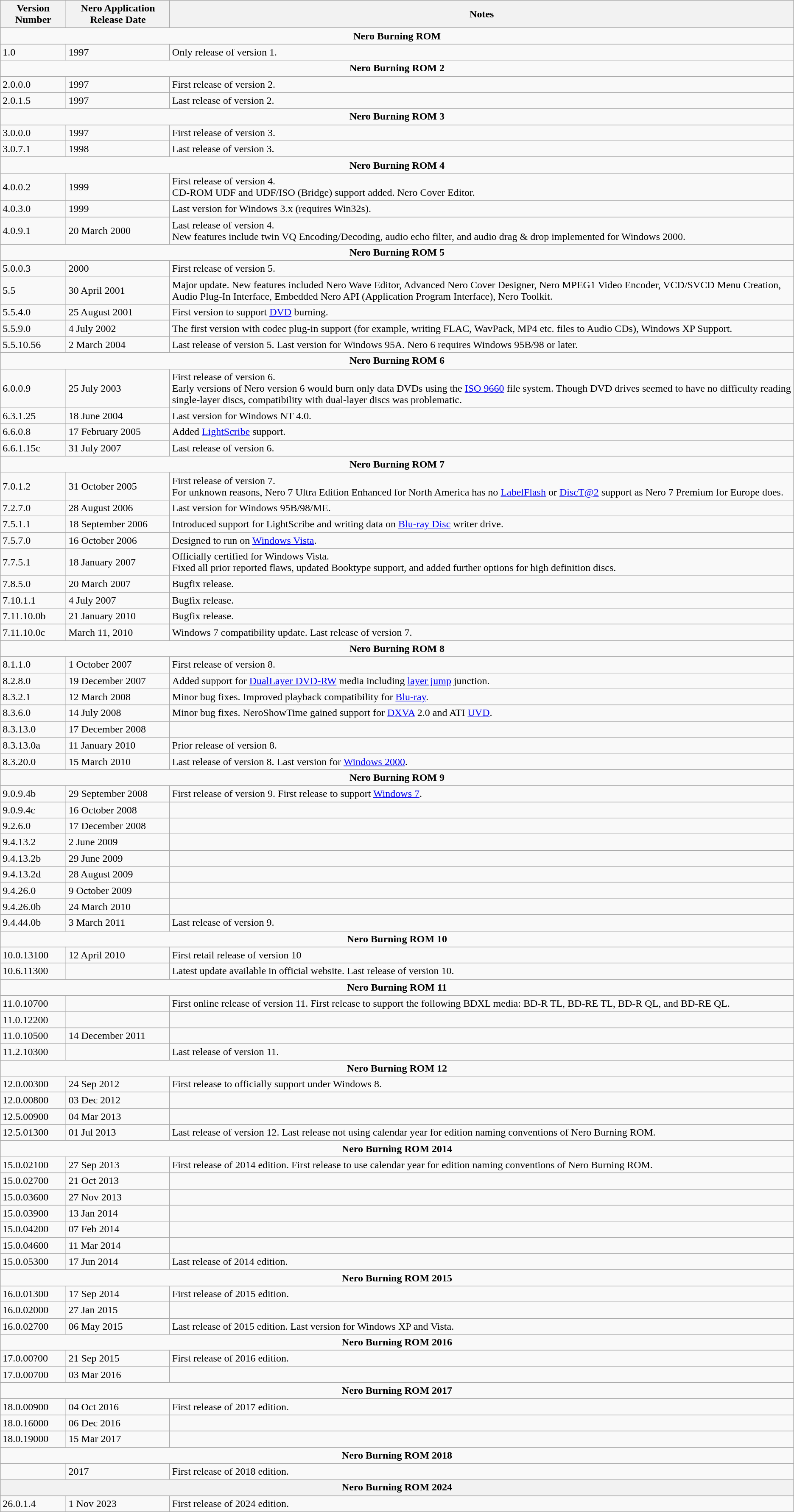<table class="wikitable">
<tr>
<th>Version Number</th>
<th>Nero Application Release Date</th>
<th>Notes</th>
</tr>
<tr>
<td colspan = 3 align="center"><strong>Nero Burning ROM</strong></td>
</tr>
<tr>
<td>1.0</td>
<td>1997</td>
<td>Only release of version 1.</td>
</tr>
<tr>
<td colspan = 3 align="center"><strong>Nero Burning ROM 2</strong></td>
</tr>
<tr>
<td>2.0.0.0</td>
<td>1997</td>
<td>First release of version 2.</td>
</tr>
<tr>
<td>2.0.1.5</td>
<td>1997</td>
<td>Last release of version 2.</td>
</tr>
<tr>
<td colspan = 3 align="center"><strong>Nero Burning ROM 3</strong></td>
</tr>
<tr>
<td>3.0.0.0</td>
<td>1997</td>
<td>First release of version 3.</td>
</tr>
<tr>
<td>3.0.7.1</td>
<td>1998</td>
<td>Last release of version 3.</td>
</tr>
<tr>
<td colspan = 3 align="center"><strong>Nero Burning ROM 4</strong></td>
</tr>
<tr>
<td>4.0.0.2</td>
<td>1999</td>
<td>First release of version 4.<br>CD-ROM UDF and UDF/ISO (Bridge) support added. Nero Cover Editor.</td>
</tr>
<tr>
<td>4.0.3.0</td>
<td>1999</td>
<td>Last version for Windows 3.x (requires Win32s).</td>
</tr>
<tr>
<td>4.0.9.1</td>
<td>20 March 2000</td>
<td>Last release of version 4.<br>New features include twin VQ Encoding/Decoding, audio echo filter, and audio drag & drop implemented for Windows 2000.</td>
</tr>
<tr>
<td colspan = 3 align="center"><strong>Nero Burning ROM 5</strong></td>
</tr>
<tr>
<td>5.0.0.3</td>
<td>2000</td>
<td>First release of version 5.</td>
</tr>
<tr>
<td>5.5</td>
<td>30 April 2001</td>
<td>Major update. New features included Nero Wave Editor, Advanced Nero Cover Designer, Nero MPEG1 Video Encoder, VCD/SVCD Menu Creation, Audio Plug-In Interface, Embedded Nero API (Application Program Interface), Nero Toolkit.</td>
</tr>
<tr>
<td>5.5.4.0</td>
<td>25 August 2001</td>
<td>First version to support <a href='#'>DVD</a> burning.</td>
</tr>
<tr>
<td>5.5.9.0</td>
<td>4 July 2002</td>
<td>The first version with codec plug-in support (for example, writing FLAC, WavPack, MP4 etc. files to Audio CDs), Windows XP Support.</td>
</tr>
<tr>
<td>5.5.10.56</td>
<td>2 March 2004</td>
<td>Last release of version 5. Last version for Windows 95A. Nero 6 requires Windows 95B/98 or later.</td>
</tr>
<tr>
<td colspan=3 align="center"><strong>Nero Burning ROM 6</strong></td>
</tr>
<tr>
<td>6.0.0.9</td>
<td>25 July 2003</td>
<td>First release of version 6.<br>Early versions of Nero version 6 would burn only data DVDs using the <a href='#'>ISO 9660</a> file system. Though DVD drives seemed to have no difficulty reading single-layer discs, compatibility with dual-layer discs was problematic.</td>
</tr>
<tr>
<td>6.3.1.25</td>
<td>18 June 2004</td>
<td>Last version for Windows NT 4.0.</td>
</tr>
<tr>
<td>6.6.0.8</td>
<td>17 February 2005</td>
<td>Added <a href='#'>LightScribe</a> support.</td>
</tr>
<tr>
<td>6.6.1.15c</td>
<td>31 July 2007</td>
<td>Last release of version 6.</td>
</tr>
<tr>
<td colspan=3 align="center"><strong>Nero Burning ROM 7</strong></td>
</tr>
<tr>
<td>7.0.1.2</td>
<td>31 October 2005</td>
<td>First release of version 7.<br>For unknown reasons, Nero 7 Ultra Edition Enhanced for North America has no <a href='#'>LabelFlash</a> or <a href='#'>DiscT@2</a> support as Nero 7 Premium for Europe does.</td>
</tr>
<tr>
<td>7.2.7.0</td>
<td>28 August 2006</td>
<td>Last version for Windows 95B/98/ME.</td>
</tr>
<tr>
<td>7.5.1.1</td>
<td>18 September 2006</td>
<td>Introduced support for LightScribe and writing data on <a href='#'>Blu-ray Disc</a> writer drive.</td>
</tr>
<tr>
<td>7.5.7.0</td>
<td>16 October 2006</td>
<td>Designed to run on <a href='#'>Windows Vista</a>.</td>
</tr>
<tr>
<td>7.7.5.1</td>
<td>18 January 2007</td>
<td>Officially certified for Windows Vista.<br>Fixed all prior reported flaws, updated Booktype support, and added further options for high definition discs.</td>
</tr>
<tr>
<td>7.8.5.0</td>
<td>20 March 2007</td>
<td>Bugfix release.</td>
</tr>
<tr>
<td>7.10.1.1</td>
<td>4 July 2007</td>
<td>Bugfix release.</td>
</tr>
<tr>
<td>7.11.10.0b</td>
<td>21 January 2010</td>
<td>Bugfix release.</td>
</tr>
<tr>
<td>7.11.10.0c</td>
<td>March 11, 2010</td>
<td>Windows 7 compatibility update. Last release of version 7.</td>
</tr>
<tr>
<td colspan=3 align="center"><strong>Nero Burning ROM 8</strong></td>
</tr>
<tr>
<td>8.1.1.0</td>
<td>1 October 2007</td>
<td>First release of version 8.</td>
</tr>
<tr>
<td>8.2.8.0</td>
<td>19 December 2007</td>
<td>Added support for <a href='#'>DualLayer DVD-RW</a> media including <a href='#'>layer jump</a> junction.</td>
</tr>
<tr>
<td>8.3.2.1</td>
<td>12 March 2008</td>
<td>Minor bug fixes. Improved playback compatibility for <a href='#'>Blu-ray</a>.</td>
</tr>
<tr>
<td>8.3.6.0</td>
<td>14 July 2008</td>
<td>Minor bug fixes. NeroShowTime gained support for <a href='#'>DXVA</a> 2.0 and ATI <a href='#'>UVD</a>.</td>
</tr>
<tr>
<td>8.3.13.0</td>
<td>17 December 2008</td>
<td></td>
</tr>
<tr>
<td>8.3.13.0a</td>
<td>11 January 2010</td>
<td>Prior release of version 8.</td>
</tr>
<tr>
<td>8.3.20.0</td>
<td>15 March 2010</td>
<td>Last release of version 8. Last version for <a href='#'>Windows 2000</a>.</td>
</tr>
<tr>
<td colspan=3 align="center"><strong>Nero Burning ROM 9</strong></td>
</tr>
<tr>
<td>9.0.9.4b</td>
<td>29 September 2008</td>
<td>First release of version 9. First release to support <a href='#'>Windows 7</a>.</td>
</tr>
<tr>
<td>9.0.9.4c</td>
<td>16 October 2008</td>
<td></td>
</tr>
<tr>
<td>9.2.6.0</td>
<td>17 December 2008</td>
<td></td>
</tr>
<tr>
<td>9.4.13.2</td>
<td>2 June 2009</td>
<td></td>
</tr>
<tr>
<td>9.4.13.2b</td>
<td>29 June 2009</td>
<td></td>
</tr>
<tr>
<td>9.4.13.2d</td>
<td>28 August 2009</td>
<td></td>
</tr>
<tr>
<td>9.4.26.0</td>
<td>9 October 2009</td>
<td></td>
</tr>
<tr>
<td>9.4.26.0b</td>
<td>24 March 2010</td>
<td></td>
</tr>
<tr>
<td>9.4.44.0b</td>
<td>3 March 2011</td>
<td>Last release of version 9.</td>
</tr>
<tr>
<td colspan=3 align="center"><strong>Nero Burning ROM 10</strong></td>
</tr>
<tr>
<td>10.0.13100</td>
<td>12 April 2010</td>
<td>First retail release of version 10</td>
</tr>
<tr>
<td>10.6.11300</td>
<td></td>
<td>Latest update available in official website. Last release of version 10.</td>
</tr>
<tr>
<td colspan=3 align="center"><strong>Nero Burning ROM 11</strong></td>
</tr>
<tr>
<td>11.0.10700</td>
<td></td>
<td>First online release of version 11. First release to support the following BDXL media: BD-R TL, BD-RE TL, BD-R QL, and BD-RE QL.</td>
</tr>
<tr>
<td>11.0.12200</td>
<td></td>
<td></td>
</tr>
<tr>
<td>11.0.10500</td>
<td>14 December 2011</td>
<td></td>
</tr>
<tr>
<td>11.2.10300</td>
<td></td>
<td>Last release of version 11.</td>
</tr>
<tr>
<td colspan=3 align="center"><strong>Nero Burning ROM 12</strong></td>
</tr>
<tr>
<td>12.0.00300</td>
<td>24 Sep 2012</td>
<td>First release to officially support under Windows 8.</td>
</tr>
<tr>
<td>12.0.00800</td>
<td>03 Dec 2012</td>
<td></td>
</tr>
<tr>
<td>12.5.00900</td>
<td>04 Mar 2013</td>
<td></td>
</tr>
<tr>
<td>12.5.01300</td>
<td>01 Jul 2013</td>
<td>Last release of version 12. Last release not using calendar year for edition naming conventions of Nero Burning ROM.</td>
</tr>
<tr>
<td colspan=3 align="center"><strong>Nero Burning ROM 2014</strong></td>
</tr>
<tr>
<td>15.0.02100</td>
<td>27 Sep 2013</td>
<td>First release of 2014 edition. First release to use calendar year for edition naming conventions of Nero Burning ROM.</td>
</tr>
<tr>
<td>15.0.02700</td>
<td>21 Oct 2013</td>
<td></td>
</tr>
<tr>
<td>15.0.03600</td>
<td>27 Nov 2013</td>
<td></td>
</tr>
<tr>
<td>15.0.03900</td>
<td>13 Jan 2014</td>
<td></td>
</tr>
<tr>
<td>15.0.04200</td>
<td>07 Feb 2014</td>
<td></td>
</tr>
<tr>
<td>15.0.04600</td>
<td>11 Mar 2014</td>
<td></td>
</tr>
<tr>
<td>15.0.05300</td>
<td>17 Jun 2014</td>
<td>Last release of 2014 edition.</td>
</tr>
<tr>
<td colspan=3 align="center"><strong>Nero Burning ROM 2015</strong></td>
</tr>
<tr>
<td>16.0.01300</td>
<td>17 Sep 2014</td>
<td>First release of 2015 edition.</td>
</tr>
<tr>
<td>16.0.02000</td>
<td>27 Jan 2015</td>
<td></td>
</tr>
<tr>
<td>16.0.02700</td>
<td>06 May 2015</td>
<td>Last release of 2015 edition. Last version for Windows XP and Vista.</td>
</tr>
<tr>
<td colspan=3 align="center"><strong>Nero Burning ROM 2016</strong></td>
</tr>
<tr>
<td>17.0.00?00</td>
<td>21 Sep 2015</td>
<td>First release of 2016 edition.</td>
</tr>
<tr>
<td>17.0.00700</td>
<td>03 Mar 2016</td>
<td></td>
</tr>
<tr>
<td colspan=3 align="center"><strong>Nero Burning ROM 2017</strong></td>
</tr>
<tr>
<td>18.0.00900</td>
<td>04 Oct 2016</td>
<td>First release of 2017 edition.</td>
</tr>
<tr>
<td>18.0.16000</td>
<td>06 Dec 2016</td>
<td></td>
</tr>
<tr>
<td>18.0.19000</td>
<td>15 Mar 2017</td>
<td></td>
</tr>
<tr>
<td colspan=3 align="center"><strong>Nero Burning ROM 2018</strong></td>
</tr>
<tr>
<td></td>
<td>2017</td>
<td>First release of 2018 edition.</td>
</tr>
<tr>
<th colspan="3"><strong>Nero Burning ROM 2024</strong></th>
</tr>
<tr>
<td>26.0.1.4</td>
<td>1 Nov 2023</td>
<td>First release of 2024 edition.</td>
</tr>
</table>
